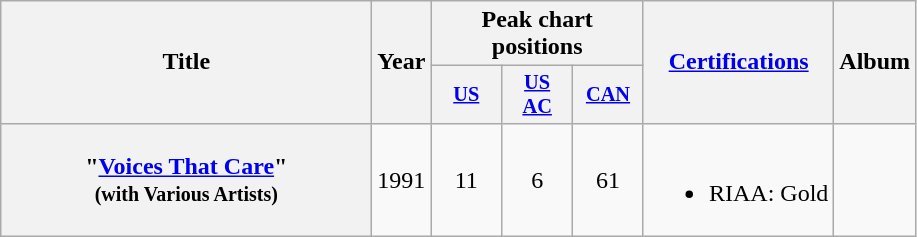<table class="wikitable plainrowheaders" style="text-align: center;" border="1">
<tr>
<th scope="col" rowspan="2" style="width:15em;">Title</th>
<th scope="col" rowspan="2" style="width:1em;">Year</th>
<th scope="col" colspan="3">Peak chart positions</th>
<th scope="col" rowspan="2"><a href='#'>Certifications</a></th>
<th scope="col" rowspan="2">Album</th>
</tr>
<tr>
<th scope="col" style="width:3em;font-size:85%;"><a href='#'>US</a><br></th>
<th scope="col" style="width:3em;font-size:85%;"><a href='#'>US<br>AC</a><br></th>
<th scope="col" style="width:3em;font-size:85%;"><a href='#'>CAN</a><br></th>
</tr>
<tr>
<th scope="row">"<a href='#'>Voices That Care</a>" <br><small>(with Various Artists)</small></th>
<td>1991</td>
<td>11</td>
<td>6</td>
<td>61</td>
<td><br><ul><li>RIAA: Gold</li></ul></td>
<td></td>
</tr>
</table>
